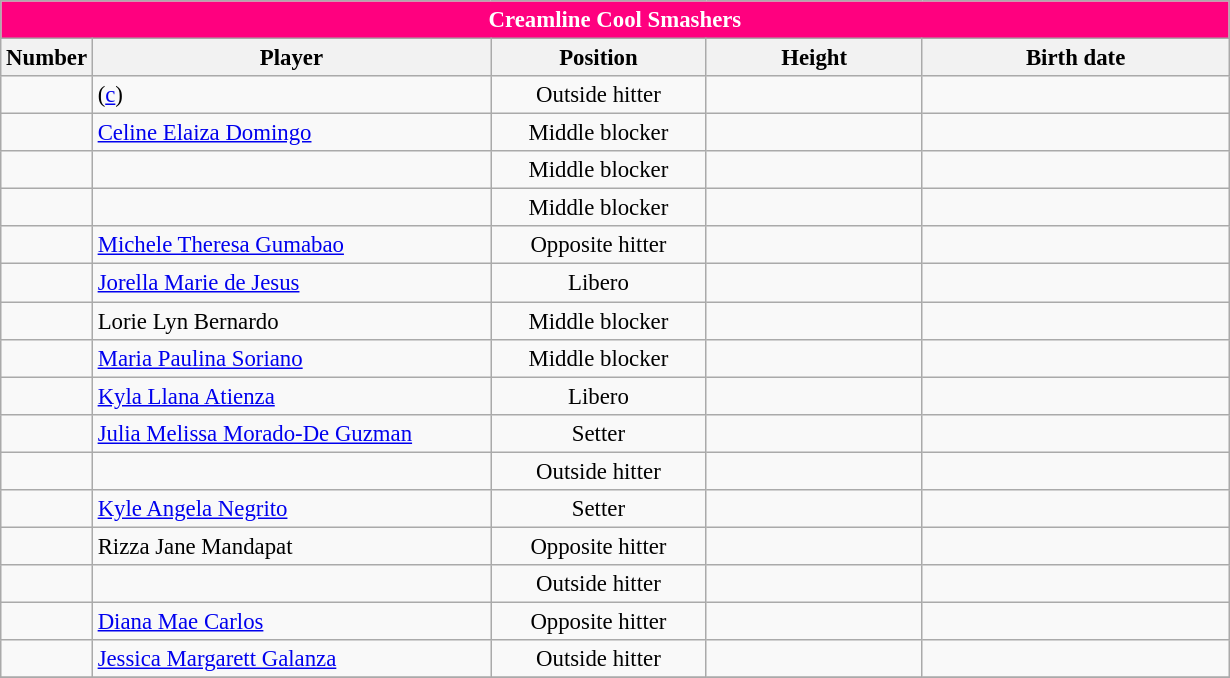<table class="wikitable sortable" style="font-size:95%; text-align:left;">
<tr>
<th colspan="6" style= "background:#FF007F; color:white; text-align: center"><strong>Creamline Cool Smashers</strong></th>
</tr>
<tr style="background:#FFFFFF;">
<th style= "align=center; width:1em;">Number</th>
<th style= "align=center;width:17em;">Player</th>
<th style= "align=center; width:9em;">Position</th>
<th style= "align=center; width:9em;">Height</th>
<th style= "align=center; width:13em;">Birth date</th>
</tr>
<tr align=center>
<td></td>
<td align=left> (<a href='#'>c</a>)</td>
<td>Outside hitter</td>
<td></td>
<td align=right></td>
</tr>
<tr align=center>
<td></td>
<td align=left><a href='#'>Celine Elaiza Domingo</a></td>
<td>Middle blocker</td>
<td></td>
<td align="right"></td>
</tr>
<tr align=center>
<td></td>
<td align=left></td>
<td>Middle blocker</td>
<td></td>
<td align=right></td>
</tr>
<tr align=center>
<td></td>
<td align=left></td>
<td>Middle blocker</td>
<td></td>
<td align="right"></td>
</tr>
<tr align=center>
<td></td>
<td align=left><a href='#'>Michele Theresa Gumabao</a></td>
<td>Opposite hitter</td>
<td></td>
<td align="right"></td>
</tr>
<tr align=center>
<td></td>
<td align=left><a href='#'>Jorella Marie de Jesus</a></td>
<td>Libero</td>
<td></td>
<td align="right"></td>
</tr>
<tr align=center>
<td></td>
<td align=left>Lorie Lyn Bernardo</td>
<td>Middle blocker</td>
<td></td>
<td align="right"></td>
</tr>
<tr align=center>
<td></td>
<td align=left><a href='#'>Maria Paulina Soriano</a></td>
<td>Middle blocker</td>
<td></td>
<td align=right></td>
</tr>
<tr align=center>
<td></td>
<td align=left><a href='#'>Kyla Llana Atienza</a></td>
<td>Libero</td>
<td></td>
<td align="right"></td>
</tr>
<tr align=center>
<td></td>
<td align=left><a href='#'>Julia Melissa Morado-De Guzman</a></td>
<td>Setter</td>
<td></td>
<td align=right></td>
</tr>
<tr align=center>
<td></td>
<td align=left></td>
<td>Outside hitter</td>
<td></td>
<td align="right"></td>
</tr>
<tr align=center>
<td></td>
<td align=left><a href='#'>Kyle Angela Negrito</a></td>
<td>Setter</td>
<td></td>
<td align=right></td>
</tr>
<tr align=center>
<td></td>
<td align=left>Rizza Jane Mandapat</td>
<td>Opposite hitter</td>
<td></td>
<td align="right"></td>
</tr>
<tr align=center>
<td></td>
<td align=left></td>
<td>Outside hitter</td>
<td></td>
<td align="right"></td>
</tr>
<tr align=center>
<td></td>
<td align=left><a href='#'>Diana Mae Carlos</a></td>
<td>Opposite hitter</td>
<td></td>
<td align="right"></td>
</tr>
<tr align=center>
<td></td>
<td align=left><a href='#'>Jessica Margarett Galanza</a></td>
<td>Outside hitter</td>
<td></td>
<td align=right></td>
</tr>
<tr align=center>
</tr>
</table>
